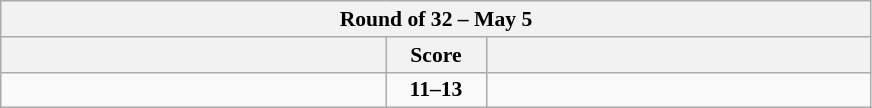<table class="wikitable" style="text-align: center; font-size:90% ">
<tr>
<th colspan=3>Round of 32 – May 5</th>
</tr>
<tr>
<th align="right" width="250"></th>
<th width="60">Score</th>
<th align="left" width="250"></th>
</tr>
<tr>
<td align=left></td>
<td align=center><strong>11–13</strong></td>
<td align=left><strong></strong></td>
</tr>
</table>
